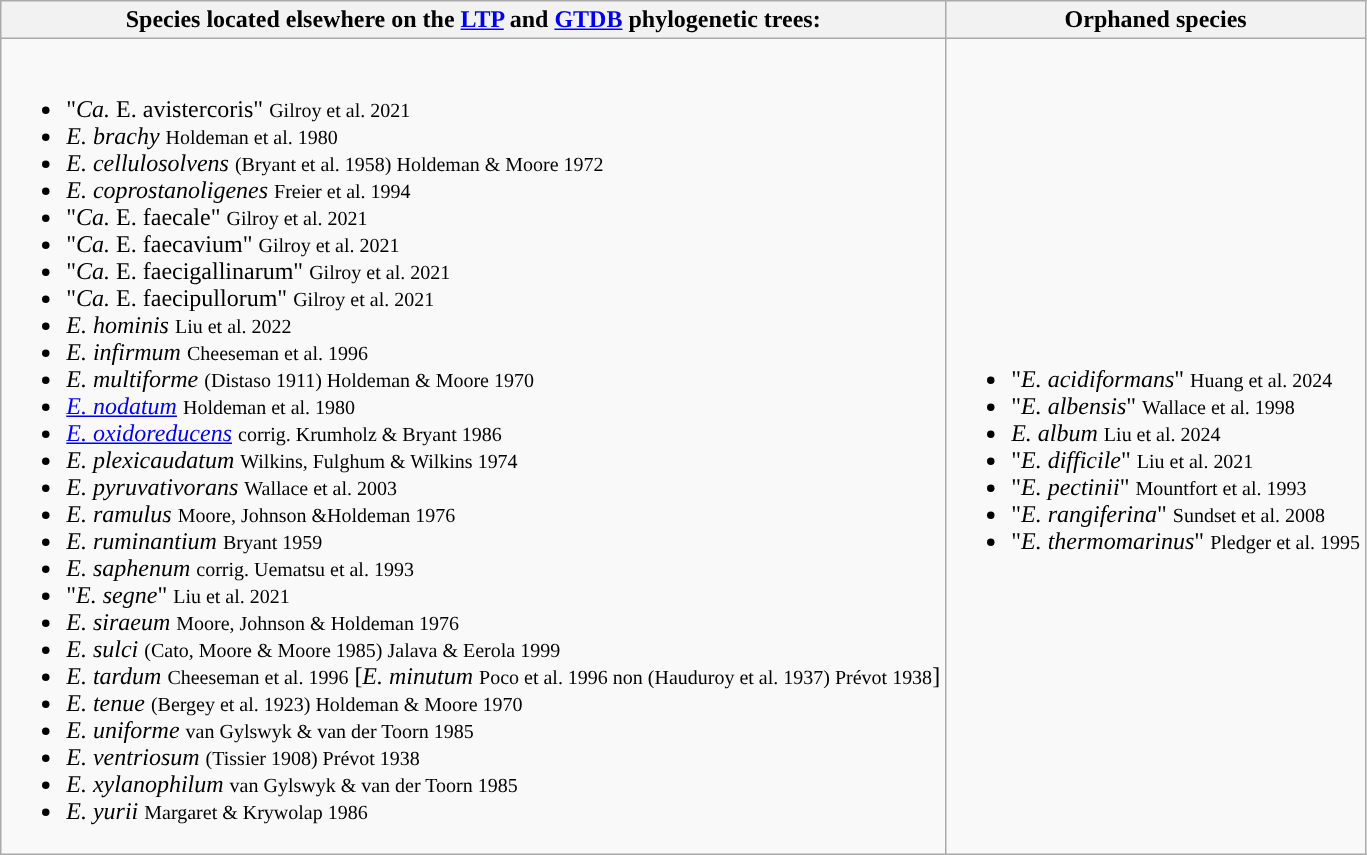<table class="wikitable">
<tr>
<th colspan=1>Species located elsewhere on the <a href='#'>LTP</a> and <a href='#'>GTDB</a> phylogenetic trees:</th>
<th colspan=1>Orphaned species</th>
</tr>
<tr>
<td style="vertical-align:top"><br><ul><li>"<em>Ca.</em> E. avistercoris" <small>Gilroy et al. 2021</small></li><li><em>E. brachy</em> <small>Holdeman et al. 1980</small></li><li><em>E. cellulosolvens</em> <small>(Bryant et al. 1958) Holdeman & Moore 1972</small></li><li><em>E. coprostanoligenes</em> <small>Freier et al. 1994</small></li><li>"<em>Ca.</em> E. faecale" <small>Gilroy et al. 2021</small></li><li>"<em>Ca.</em> E. faecavium" <small>Gilroy et al. 2021</small></li><li>"<em>Ca.</em> E. faecigallinarum" <small>Gilroy et al. 2021</small></li><li>"<em>Ca.</em> E. faecipullorum" <small>Gilroy et al. 2021</small></li><li><em>E. hominis</em> <small>Liu et al. 2022</small></li><li><em>E. infirmum</em> <small>Cheeseman et al. 1996</small></li><li><em>E. multiforme</em> <small>(Distaso 1911) Holdeman & Moore 1970</small></li><li><em><a href='#'>E. nodatum</a></em> <small>Holdeman et al. 1980</small></li><li><em><a href='#'>E. oxidoreducens</a></em> <small>corrig. Krumholz & Bryant 1986</small></li><li><em>E. plexicaudatum</em> <small>Wilkins, Fulghum & Wilkins 1974</small></li><li><em>E. pyruvativorans</em> <small>Wallace et al. 2003</small></li><li><em>E. ramulus</em> <small>Moore, Johnson &Holdeman 1976</small></li><li><em>E. ruminantium</em> <small>Bryant 1959</small></li><li><em>E. saphenum</em> <small>corrig. Uematsu et al. 1993</small></li><li>"<em>E. segne</em>" <small>Liu et al. 2021</small></li><li><em>E. siraeum</em> <small>Moore, Johnson & Holdeman 1976</small></li><li><em>E. sulci</em> <small>(Cato, Moore & Moore 1985) Jalava & Eerola 1999</small></li><li><em>E. tardum</em> <small>Cheeseman et al. 1996</small> [<em>E. minutum</em> <small>Poco et al. 1996 non (Hauduroy et al. 1937) Prévot 1938</small>]</li><li><em>E. tenue</em> <small>(Bergey et al. 1923) Holdeman & Moore 1970</small></li><li><em>E. uniforme</em> <small>van Gylswyk & van der Toorn 1985</small></li><li><em>E. ventriosum</em> <small>(Tissier 1908) Prévot 1938</small></li><li><em>E. xylanophilum</em> <small>van Gylswyk & van der Toorn 1985</small></li><li><em>E. yurii</em> <small>Margaret & Krywolap 1986</small></li></ul></td>
<td><br><ul><li>"<em>E. acidiformans</em>" <small>Huang et al. 2024</small></li><li>"<em>E. albensis</em>" <small>Wallace et al. 1998</small></li><li><em>E. album</em> <small>Liu et al. 2024</small></li><li>"<em>E. difficile</em>" <small>Liu et al. 2021</small></li><li>"<em>E. pectinii</em>" <small>Mountfort et al. 1993</small></li><li>"<em>E. rangiferina</em>" <small>Sundset et al. 2008</small></li><li>"<em>E. thermomarinus</em>" <small>Pledger et al. 1995</small></li></ul></td>
</tr>
</table>
